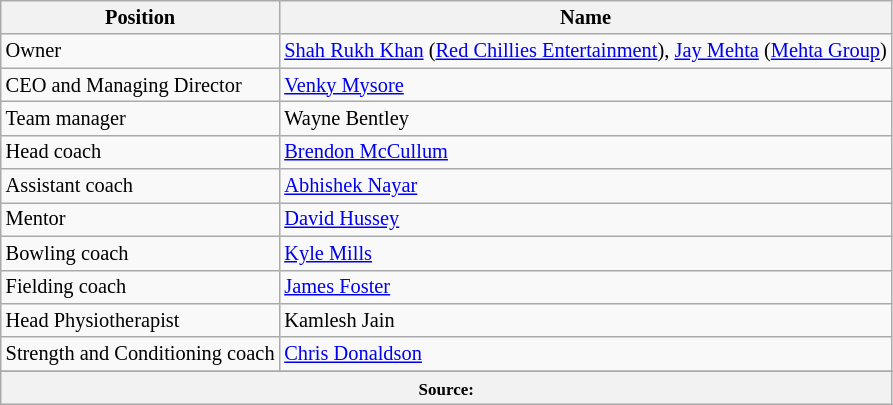<table class="wikitable"  style="font-size:85%;">
<tr>
<th style="text-align:center;">Position</th>
<th style="text-align:center;">Name</th>
</tr>
<tr>
<td>Owner</td>
<td><a href='#'>Shah Rukh Khan</a> (<a href='#'>Red Chillies Entertainment</a>), <a href='#'>Jay Mehta</a> (<a href='#'>Mehta Group</a>)</td>
</tr>
<tr>
<td>CEO and Managing Director</td>
<td><a href='#'>Venky Mysore</a></td>
</tr>
<tr>
<td>Team manager</td>
<td>Wayne Bentley</td>
</tr>
<tr>
<td>Head coach</td>
<td><a href='#'>Brendon McCullum</a></td>
</tr>
<tr>
<td>Assistant coach</td>
<td><a href='#'>Abhishek Nayar</a></td>
</tr>
<tr>
<td>Mentor</td>
<td><a href='#'>David Hussey</a></td>
</tr>
<tr>
<td>Bowling coach</td>
<td><a href='#'>Kyle Mills</a></td>
</tr>
<tr>
<td>Fielding coach</td>
<td><a href='#'>James Foster</a></td>
</tr>
<tr>
<td>Head Physiotherapist</td>
<td>Kamlesh Jain</td>
</tr>
<tr>
<td>Strength and Conditioning coach</td>
<td><a href='#'>Chris Donaldson</a></td>
</tr>
<tr>
</tr>
<tr>
<th colspan="2" style="text-align: center;"><small>Source: </small></th>
</tr>
</table>
